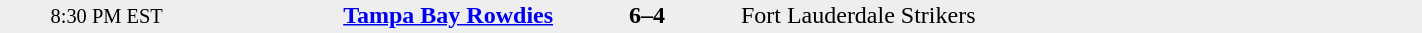<table style="width: 75%; background: #eeeeee;" cellspacing="0">
<tr>
<td style=font-size:85% align=center rowspan=3 width=15%>8:30 PM EST</td>
<td width=24% align=right><strong><a href='#'>Tampa Bay Rowdies</a></strong></td>
<td align=center width=13%><strong>6–4</strong></td>
<td width=24%>Fort Lauderdale Strikers</td>
<td style=font-size:85% rowspan=3 valign=top></td>
</tr>
<tr style=font-size:85%>
<td align=right valign=top></td>
<td valign=top></td>
<td align=left valign=top></td>
</tr>
</table>
